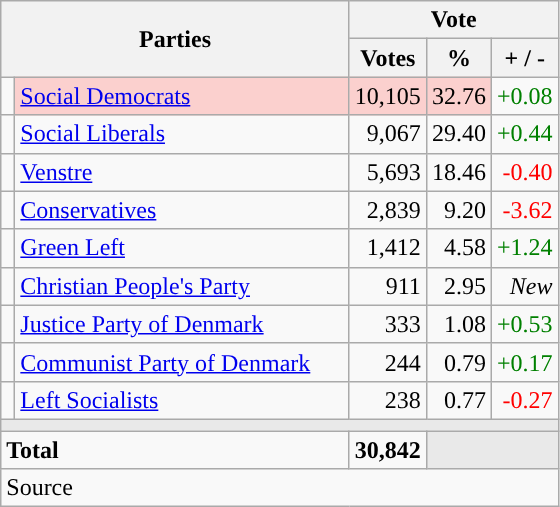<table class="wikitable" style="text-align:right;">
<tr>
<th style="text-align:centre;" rowspan="2" colspan="2" width="225">Parties</th>
<th colspan="3">Vote</th>
</tr>
<tr>
<th width="15">Votes</th>
<th width="15">%</th>
<th width="15">+ / -</th>
</tr>
<tr>
<td width="2" style="color:inherit;background:"></td>
<td bgcolor=#fbd0ce  align="left"><a href='#'>Social Democrats</a></td>
<td bgcolor=#fbd0ce>10,105</td>
<td bgcolor=#fbd0ce>32.76</td>
<td style=color:green;>+0.08</td>
</tr>
<tr>
<td width="2" style="color:inherit;background:"></td>
<td align="left"><a href='#'>Social Liberals</a></td>
<td>9,067</td>
<td>29.40</td>
<td style=color:green;>+0.44</td>
</tr>
<tr>
<td width="2" style="color:inherit;background:"></td>
<td align="left"><a href='#'>Venstre</a></td>
<td>5,693</td>
<td>18.46</td>
<td style=color:red;>-0.40</td>
</tr>
<tr>
<td width="2" style="color:inherit;background:"></td>
<td align="left"><a href='#'>Conservatives</a></td>
<td>2,839</td>
<td>9.20</td>
<td style=color:red;>-3.62</td>
</tr>
<tr>
<td width="2" style="color:inherit;background:"></td>
<td align="left"><a href='#'>Green Left</a></td>
<td>1,412</td>
<td>4.58</td>
<td style=color:green;>+1.24</td>
</tr>
<tr>
<td width="2" style="color:inherit;background:"></td>
<td align="left"><a href='#'>Christian People's Party</a></td>
<td>911</td>
<td>2.95</td>
<td><em>New</em></td>
</tr>
<tr>
<td width="2" style="color:inherit;background:"></td>
<td align="left"><a href='#'>Justice Party of Denmark</a></td>
<td>333</td>
<td>1.08</td>
<td style=color:green;>+0.53</td>
</tr>
<tr>
<td width="2" style="color:inherit;background:"></td>
<td align="left"><a href='#'>Communist Party of Denmark</a></td>
<td>244</td>
<td>0.79</td>
<td style=color:green;>+0.17</td>
</tr>
<tr>
<td width="2" style="color:inherit;background:"></td>
<td align="left"><a href='#'>Left Socialists</a></td>
<td>238</td>
<td>0.77</td>
<td style=color:red;>-0.27</td>
</tr>
<tr>
<td colspan="7" bgcolor="#E9E9E9"></td>
</tr>
<tr>
<td align="left" colspan="2"><strong>Total</strong></td>
<td><strong>30,842</strong></td>
<td bgcolor="#E9E9E9" colspan="2"></td>
</tr>
<tr>
<td align="left" colspan="6">Source</td>
</tr>
</table>
